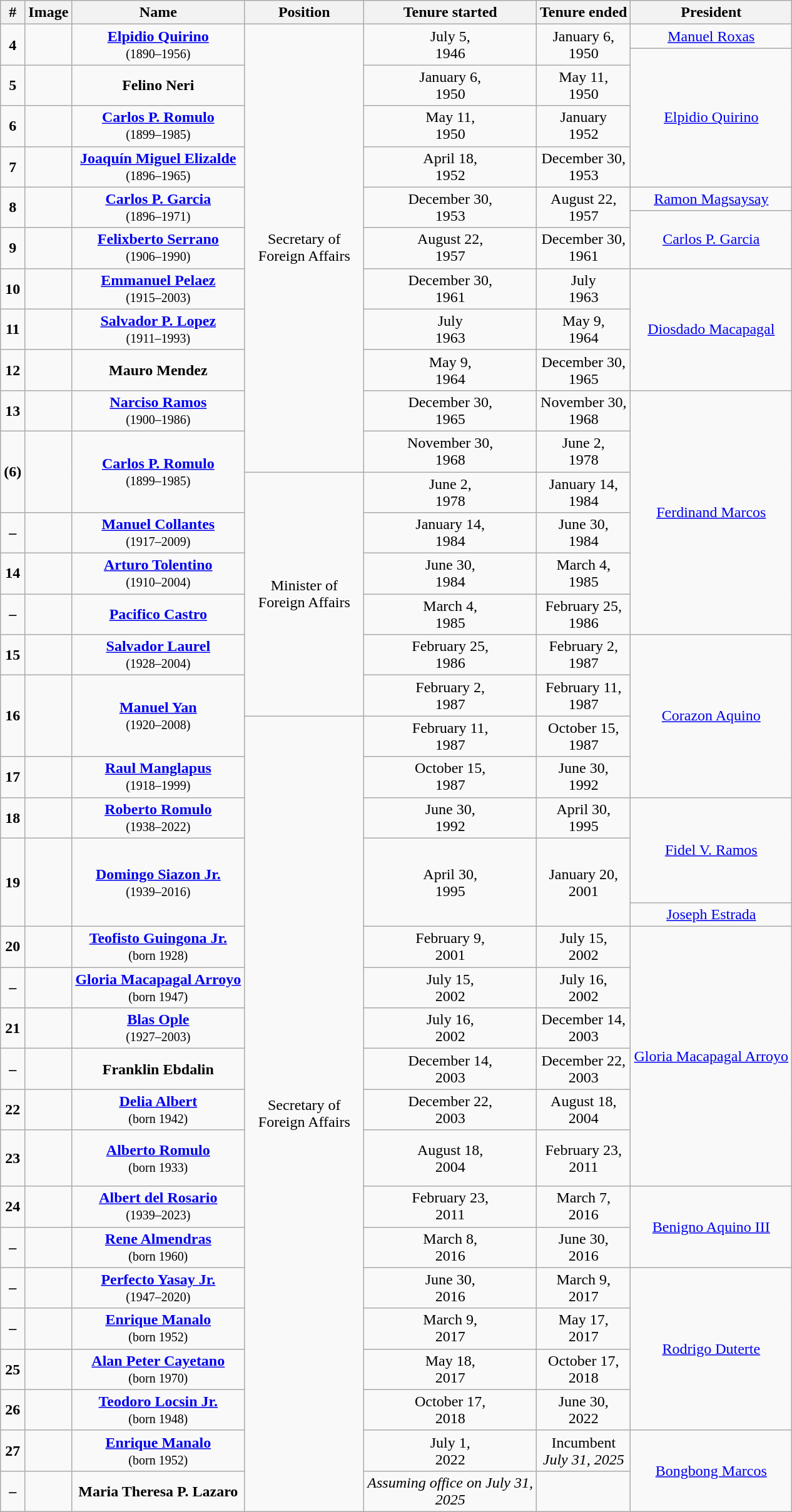<table class="wikitable" style="text-align:center; border:1px #aaf solid;">
<tr>
<th>#</th>
<th>Image</th>
<th>Name</th>
<th width=120px>Position</th>
<th>Tenure started</th>
<th>Tenure ended</th>
<th>President</th>
</tr>
<tr>
<td rowspan="2"><strong>4</strong></td>
<td rowspan="2"></td>
<td rowspan="2"><strong><a href='#'>Elpidio Quirino</a></strong><br><small>(1890–1956)</small></td>
<td rowspan="13">Secretary of Foreign Affairs</td>
<td rowspan="2">July 5,<br>1946</td>
<td rowspan="2">January 6,<br>1950</td>
<td><a href='#'>Manuel Roxas</a></td>
</tr>
<tr>
<td rowspan="4"><a href='#'>Elpidio Quirino</a></td>
</tr>
<tr>
<td><strong>5</strong></td>
<td></td>
<td><strong>Felino Neri</strong></td>
<td>January 6,<br>1950</td>
<td>May 11,<br>1950</td>
</tr>
<tr>
<td><strong>6</strong></td>
<td></td>
<td><strong><a href='#'>Carlos P. Romulo</a></strong><br><small>(1899–1985)</small></td>
<td>May 11,<br>1950</td>
<td>January <br>1952</td>
</tr>
<tr>
<td><strong>7</strong></td>
<td></td>
<td><strong><a href='#'>Joaquín Miguel Elizalde</a></strong><br><small>(1896–1965)</small></td>
<td>April 18,<br>1952</td>
<td>December 30,<br>1953</td>
</tr>
<tr>
<td rowspan="2"><strong>8</strong></td>
<td rowspan="2"></td>
<td rowspan="2"><strong><a href='#'>Carlos P. Garcia</a></strong><br><small>(1896–1971)</small></td>
<td rowspan="2">December 30,<br>1953</td>
<td rowspan="2">August 22,<br>1957</td>
<td><a href='#'>Ramon Magsaysay</a></td>
</tr>
<tr>
<td rowspan="2"><a href='#'>Carlos P. Garcia</a></td>
</tr>
<tr>
<td><strong>9</strong></td>
<td></td>
<td><strong><a href='#'>Felixberto Serrano</a></strong><br><small>(1906–1990)</small></td>
<td>August 22,<br>1957</td>
<td>December 30,<br>1961</td>
</tr>
<tr>
<td><strong>10</strong></td>
<td></td>
<td><strong><a href='#'>Emmanuel Pelaez</a></strong><br><small>(1915–2003)</small></td>
<td>December 30,<br>1961</td>
<td>July<br>1963</td>
<td rowspan="3"><a href='#'>Diosdado Macapagal</a></td>
</tr>
<tr>
<td><strong>11</strong></td>
<td></td>
<td><strong><a href='#'>Salvador P. Lopez</a></strong><br><small>(1911–1993)</small></td>
<td>July<br>1963</td>
<td>May 9,<br>1964</td>
</tr>
<tr>
<td><strong>12</strong></td>
<td></td>
<td><strong>Mauro Mendez</strong><br></td>
<td>May 9,<br>1964</td>
<td>December 30,<br>1965</td>
</tr>
<tr>
<td><strong>13</strong></td>
<td></td>
<td><strong><a href='#'>Narciso Ramos</a></strong><br><small>(1900–1986)</small></td>
<td>December 30,<br>1965</td>
<td>November 30,<br>1968</td>
<td rowspan="6"><a href='#'>Ferdinand Marcos</a></td>
</tr>
<tr>
<td rowspan="2"><strong>(6)</strong></td>
<td rowspan="2"></td>
<td rowspan="2"><strong><a href='#'>Carlos P. Romulo</a></strong><br><small>(1899–1985)</small><br></td>
<td>November 30,<br>1968</td>
<td>June 2,<br>1978</td>
</tr>
<tr>
<td rowspan="6">Minister of Foreign Affairs</td>
<td>June 2,<br>1978</td>
<td>January 14,<br>1984</td>
</tr>
<tr>
<td><strong>–</strong></td>
<td></td>
<td><strong><a href='#'>Manuel Collantes</a></strong><br><small>(1917–2009)</small></td>
<td>January 14,<br>1984</td>
<td>June 30,<br>1984</td>
</tr>
<tr>
<td><strong>14</strong></td>
<td></td>
<td><strong><a href='#'>Arturo Tolentino</a></strong><br><small>(1910–2004)</small></td>
<td>June 30,<br>1984</td>
<td>March 4,<br>1985</td>
</tr>
<tr>
<td><strong>–</strong></td>
<td></td>
<td><strong><a href='#'>Pacifico Castro</a></strong></td>
<td>March 4,<br>1985</td>
<td>February 25,<br>1986</td>
</tr>
<tr>
<td><strong>15</strong></td>
<td></td>
<td><strong><a href='#'>Salvador Laurel</a></strong><br><small>(1928–2004)</small></td>
<td>February 25,<br>1986</td>
<td>February 2,<br>1987</td>
<td rowspan="4"><a href='#'>Corazon Aquino</a></td>
</tr>
<tr>
<td rowspan="2"><strong>16</strong></td>
<td rowspan="2"></td>
<td rowspan="2"><strong><a href='#'>Manuel Yan</a></strong><br><small>(1920–2008)</small></td>
<td>February 2,<br>1987</td>
<td>February 11,<br>1987</td>
</tr>
<tr>
<td rowspan="20">Secretary of Foreign Affairs</td>
<td>February 11,<br>1987</td>
<td>October 15,<br>1987</td>
</tr>
<tr>
<td><strong>17</strong></td>
<td></td>
<td><strong><a href='#'>Raul Manglapus</a></strong><br><small>(1918–1999)</small></td>
<td>October 15,<br>1987</td>
<td>June 30,<br>1992</td>
</tr>
<tr>
<td><strong>18</strong></td>
<td></td>
<td><strong><a href='#'>Roberto Romulo</a></strong><br><small>(1938–2022)</small></td>
<td>June 30,<br>1992</td>
<td>April 30,<br>1995</td>
<td rowspan="2"><a href='#'>Fidel V. Ramos</a></td>
</tr>
<tr style="height:69px;">
<td rowspan="2"><strong>19</strong></td>
<td rowspan="2"></td>
<td rowspan="2"><strong><a href='#'>Domingo Siazon Jr.</a></strong><br><small>(1939–2016)</small></td>
<td rowspan="2">April 30,<br>1995</td>
<td rowspan="2">January 20,<br>2001</td>
</tr>
<tr>
<td><a href='#'>Joseph Estrada</a></td>
</tr>
<tr>
<td><strong>20</strong></td>
<td></td>
<td><strong><a href='#'>Teofisto Guingona Jr.</a></strong><br><small>(born 1928)</small></td>
<td>February 9,<br>2001</td>
<td>July 15,<br>2002</td>
<td rowspan="6"><a href='#'>Gloria Macapagal Arroyo</a></td>
</tr>
<tr>
<td><strong>–</strong></td>
<td></td>
<td><strong><a href='#'>Gloria Macapagal Arroyo</a></strong><br><small>(born 1947)</small></td>
<td>July 15,<br>2002</td>
<td>July 16,<br>2002</td>
</tr>
<tr style="height:30px;">
<td><strong>21</strong></td>
<td></td>
<td><strong><a href='#'>Blas Ople</a></strong><br><small>(1927–2003)</small></td>
<td>July 16,<br>2002</td>
<td>December 14,<br>2003</td>
</tr>
<tr>
<td><strong>–</strong></td>
<td></td>
<td><strong>Franklin Ebdalin</strong></td>
<td>December 14,<br>2003</td>
<td>December 22,<br>2003</td>
</tr>
<tr>
<td><strong>22</strong></td>
<td></td>
<td><strong><a href='#'>Delia Albert</a></strong><br><small>(born 1942)</small></td>
<td>December 22,<br>2003</td>
<td>August 18,<br>2004</td>
</tr>
<tr style="height:60px;">
<td rowspan="2"><strong>23</strong></td>
<td rowspan="2"></td>
<td rowspan="2"><strong><a href='#'>Alberto Romulo</a></strong><br><small>(born 1933)</small><br></td>
<td rowspan="2">August 18,<br>2004</td>
<td rowspan="2">February 23,<br>2011</td>
</tr>
<tr>
<td rowspan="3"><a href='#'>Benigno Aquino III</a></td>
</tr>
<tr>
<td><strong>24</strong></td>
<td></td>
<td><strong><a href='#'>Albert del Rosario</a></strong><br><small>(1939–2023)</small><br></td>
<td>February 23,<br>2011</td>
<td>March 7,<br>2016</td>
</tr>
<tr>
<td><strong>–</strong></td>
<td></td>
<td><strong><a href='#'>Rene Almendras</a></strong><br><small>(born 1960)</small></td>
<td>March 8,<br>2016</td>
<td>June 30,<br>2016</td>
</tr>
<tr>
<td><strong>–</strong></td>
<td></td>
<td><strong><a href='#'>Perfecto Yasay Jr.</a></strong><br><small>(1947–2020)</small><br></td>
<td>June 30,<br>2016</td>
<td>March 9,<br>2017</td>
<td rowspan="4"><a href='#'>Rodrigo Duterte</a></td>
</tr>
<tr>
<td><strong>–</strong></td>
<td></td>
<td><strong><a href='#'>Enrique Manalo</a></strong><br><small>(born 1952)</small><br></td>
<td>March 9,<br>2017</td>
<td>May 17,<br>2017</td>
</tr>
<tr>
<td><strong>25</strong></td>
<td></td>
<td><strong><a href='#'>Alan Peter Cayetano</a></strong><br><small>(born 1970)</small><br></td>
<td>May 18,<br>2017</td>
<td>October 17,<br>2018</td>
</tr>
<tr>
<td><strong>26</strong></td>
<td></td>
<td><strong><a href='#'>Teodoro Locsin Jr.</a></strong><br><small>(born 1948)</small><br></td>
<td>October 17,<br>2018</td>
<td>June 30,<br>2022</td>
</tr>
<tr>
<td><strong>27</strong></td>
<td></td>
<td><strong><a href='#'>Enrique Manalo</a></strong><br><small>(born 1952)</small><br></td>
<td>July 1,<br>2022</td>
<td>Incumbent<br> <em>July 31, 2025</em></td>
<td rowspan="2"><a href='#'>Bongbong Marcos</a></td>
</tr>
<tr>
<td><strong>–</strong></td>
<td></td>
<td><strong>Maria Theresa P. Lazaro</strong></td>
<td><em>Assuming office on July 31,<br>2025</em></td>
<td></td>
</tr>
</table>
